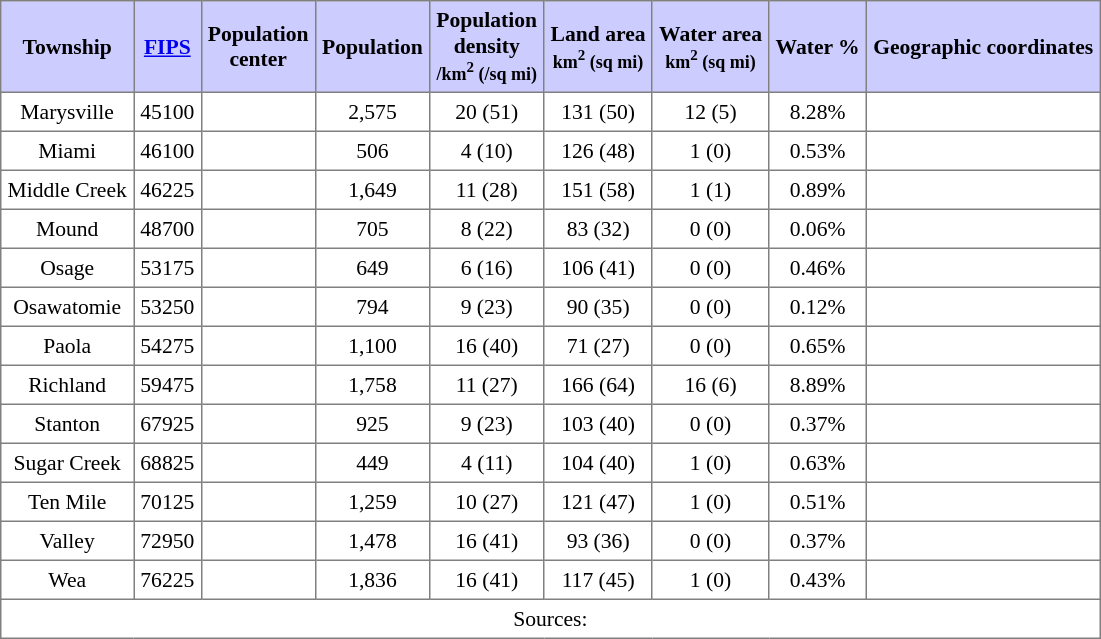<table class="toccolours" border=1 cellspacing=0 cellpadding=4 style="text-align:center; border-collapse:collapse; font-size:90%;">
<tr style="background:#ccccff">
<th>Township</th>
<th><a href='#'>FIPS</a></th>
<th>Population<br>center</th>
<th>Population</th>
<th>Population<br>density<br><small>/km<sup>2</sup> (/sq mi)</small></th>
<th>Land area<br><small>km<sup>2</sup> (sq mi)</small></th>
<th>Water area<br><small>km<sup>2</sup> (sq mi)</small></th>
<th>Water %</th>
<th>Geographic coordinates</th>
</tr>
<tr>
<td>Marysville</td>
<td>45100</td>
<td></td>
<td>2,575</td>
<td>20 (51)</td>
<td>131 (50)</td>
<td>12 (5)</td>
<td>8.28%</td>
<td></td>
</tr>
<tr>
<td>Miami</td>
<td>46100</td>
<td></td>
<td>506</td>
<td>4 (10)</td>
<td>126 (48)</td>
<td>1 (0)</td>
<td>0.53%</td>
<td></td>
</tr>
<tr>
<td>Middle Creek</td>
<td>46225</td>
<td></td>
<td>1,649</td>
<td>11 (28)</td>
<td>151 (58)</td>
<td>1 (1)</td>
<td>0.89%</td>
<td></td>
</tr>
<tr>
<td>Mound</td>
<td>48700</td>
<td></td>
<td>705</td>
<td>8 (22)</td>
<td>83 (32)</td>
<td>0 (0)</td>
<td>0.06%</td>
<td></td>
</tr>
<tr>
<td>Osage</td>
<td>53175</td>
<td></td>
<td>649</td>
<td>6 (16)</td>
<td>106 (41)</td>
<td>0 (0)</td>
<td>0.46%</td>
<td></td>
</tr>
<tr>
<td>Osawatomie</td>
<td>53250</td>
<td></td>
<td>794</td>
<td>9 (23)</td>
<td>90 (35)</td>
<td>0 (0)</td>
<td>0.12%</td>
<td></td>
</tr>
<tr>
<td>Paola</td>
<td>54275</td>
<td></td>
<td>1,100</td>
<td>16 (40)</td>
<td>71 (27)</td>
<td>0 (0)</td>
<td>0.65%</td>
<td></td>
</tr>
<tr>
<td>Richland</td>
<td>59475</td>
<td></td>
<td>1,758</td>
<td>11 (27)</td>
<td>166 (64)</td>
<td>16 (6)</td>
<td>8.89%</td>
<td></td>
</tr>
<tr>
<td>Stanton</td>
<td>67925</td>
<td></td>
<td>925</td>
<td>9 (23)</td>
<td>103 (40)</td>
<td>0 (0)</td>
<td>0.37%</td>
<td></td>
</tr>
<tr>
<td>Sugar Creek</td>
<td>68825</td>
<td></td>
<td>449</td>
<td>4 (11)</td>
<td>104 (40)</td>
<td>1 (0)</td>
<td>0.63%</td>
<td></td>
</tr>
<tr>
<td>Ten Mile</td>
<td>70125</td>
<td></td>
<td>1,259</td>
<td>10 (27)</td>
<td>121 (47)</td>
<td>1 (0)</td>
<td>0.51%</td>
<td></td>
</tr>
<tr>
<td>Valley</td>
<td>72950</td>
<td></td>
<td>1,478</td>
<td>16 (41)</td>
<td>93 (36)</td>
<td>0 (0)</td>
<td>0.37%</td>
<td></td>
</tr>
<tr>
<td>Wea</td>
<td>76225</td>
<td></td>
<td>1,836</td>
<td>16 (41)</td>
<td>117 (45)</td>
<td>1 (0)</td>
<td>0.43%</td>
<td></td>
</tr>
<tr>
<td colspan=9>Sources: </td>
</tr>
</table>
